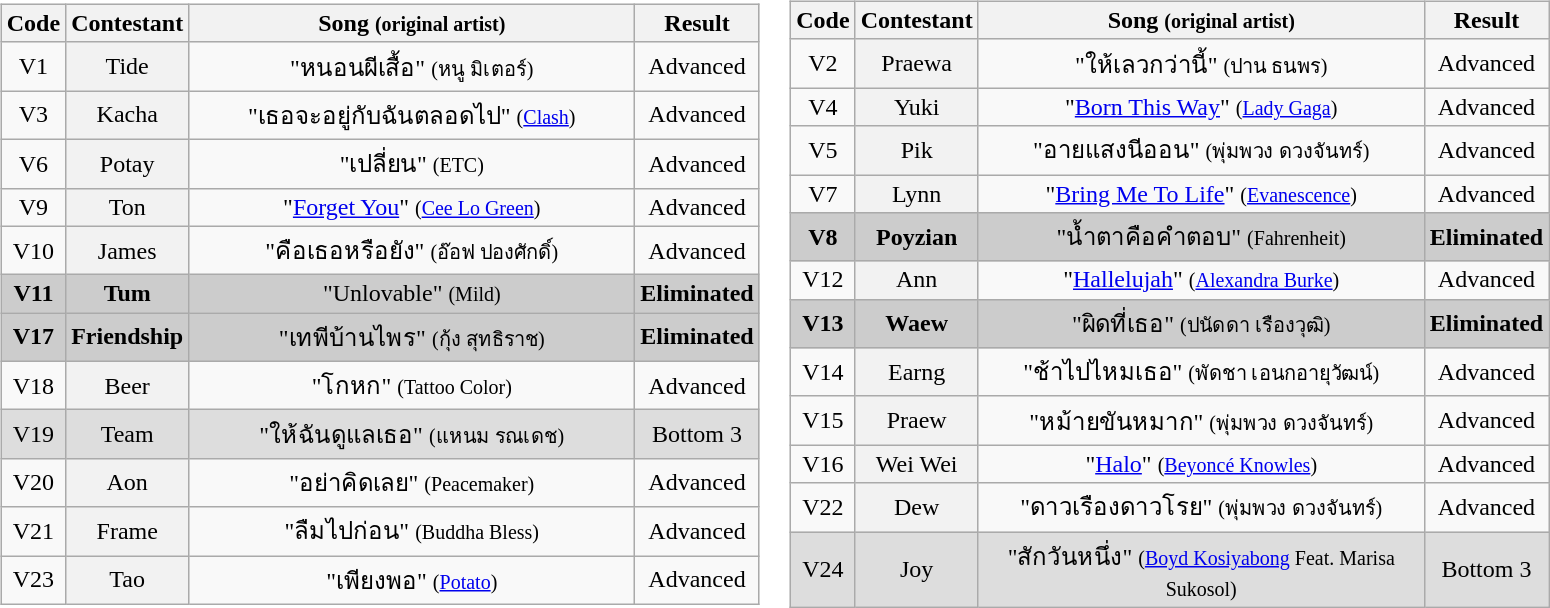<table>
<tr>
<td><br><table class="wikitable" style="text-align:center;">
<tr>
<th scope="col">Code</th>
<th scope="col">Contestant</th>
<th style="width:290px;" scope="col">Song <small>(original artist)</small></th>
<th scope="col">Result</th>
</tr>
<tr>
<td>V1</td>
<th scope="row" style="font-weight:normal;">Tide</th>
<td>"หนอนผีเสื้อ" <small>(หนู มิเตอร์)</small></td>
<td>Advanced</td>
</tr>
<tr>
<td>V3</td>
<th scope="row" style="font-weight:normal;">Kacha</th>
<td>"เธอจะอยู่กับฉันตลอดไป" <small>(<a href='#'>Clash</a>)</small></td>
<td>Advanced</td>
</tr>
<tr>
<td>V6</td>
<th scope="row" style="font-weight:normal;">Potay</th>
<td>"เปลี่ยน" <small>(ETC)</small></td>
<td>Advanced</td>
</tr>
<tr>
<td>V9</td>
<th scope="row" style="font-weight:normal;">Ton</th>
<td>"<a href='#'>Forget You</a>" <small>(<a href='#'>Cee Lo Green</a>)</small></td>
<td>Advanced</td>
</tr>
<tr>
<td>V10</td>
<th scope="row" style="font-weight:normal;">James</th>
<td>"คือเธอหรือยัง" <small>(อ๊อฟ ปองศักดิ์)</small></td>
<td>Advanced</td>
</tr>
<tr style="background:#ccc;">
<td><strong>V11</strong></td>
<th scope="row" style="background-color:#CCCCCC; font-weight:normal;"><strong>Tum</strong></th>
<td>"Unlovable" <small>(Mild)</small></td>
<td><strong>Eliminated</strong></td>
</tr>
<tr style="background:#ccc;">
<td><strong>V17</strong></td>
<th scope="row" style="background-color:#CCCCCC; font-weight:normal;"><strong>Friendship</strong></th>
<td>"เทพีบ้านไพร" <small>(กุ้ง สุทธิราช)</small></td>
<td><strong>Eliminated</strong></td>
</tr>
<tr>
<td>V18</td>
<th scope="row" style="font-weight:normal;">Beer</th>
<td>"โกหก" <small>(Tattoo Color)</small></td>
<td>Advanced</td>
</tr>
<tr style="background:#ddd;">
<td>V19</td>
<th scope="row" style="background-color:#DDDDDD; font-weight:normal;">Team</th>
<td>"ให้ฉันดูแลเธอ" <small>(แหนม รณเดช)</small></td>
<td>Bottom 3</td>
</tr>
<tr>
<td>V20</td>
<th scope="row" style="font-weight:normal;">Aon</th>
<td>"อย่าคิดเลย" <small>(Peacemaker)</small></td>
<td>Advanced</td>
</tr>
<tr>
<td>V21</td>
<th scope="row" style="font-weight:normal;">Frame</th>
<td>"ลืมไปก่อน" <small>(Buddha Bless)</small></td>
<td>Advanced</td>
</tr>
<tr>
<td>V23</td>
<th scope="row" style="font-weight:normal;">Tao</th>
<td>"เพียงพอ" <small>(<a href='#'>Potato</a>)</small></td>
<td>Advanced</td>
</tr>
</table>
</td>
<td><br><table class="wikitable" style="text-align:center;">
<tr>
<th scope="col">Code</th>
<th scope="col">Contestant</th>
<th style="width:290px;" scope="col">Song <small>(original artist)</small></th>
<th scope="col">Result</th>
</tr>
<tr>
<td>V2</td>
<th scope="row" style="font-weight:normal;">Praewa</th>
<td>"ให้เลวกว่านี้" <small>(ปาน ธนพร)</small></td>
<td>Advanced</td>
</tr>
<tr>
<td>V4</td>
<th scope="row" style="font-weight:normal;">Yuki</th>
<td>"<a href='#'>Born This Way</a>" <small>(<a href='#'>Lady Gaga</a>)</small></td>
<td>Advanced</td>
</tr>
<tr>
<td>V5</td>
<th scope="row" style="font-weight:normal;">Pik</th>
<td>"อายแสงนีออน" <small>(พุ่มพวง ดวงจันทร์)</small></td>
<td>Advanced</td>
</tr>
<tr>
<td>V7</td>
<th scope="row" style="font-weight:normal;">Lynn</th>
<td>"<a href='#'>Bring Me To Life</a>" <small>(<a href='#'>Evanescence</a>)</small></td>
<td>Advanced</td>
</tr>
<tr style="background:#ccc;">
<td><strong>V8</strong></td>
<th scope="row" style="background-color:#CCCCCC; font-weight:normal;"><strong>Poyzian</strong></th>
<td>"น้ำตาคือคำตอบ" <small>(Fahrenheit)</small></td>
<td><strong>Eliminated</strong></td>
</tr>
<tr>
<td>V12</td>
<th scope="row" style="font-weight:normal;">Ann</th>
<td>"<a href='#'>Hallelujah</a>" <small>(<a href='#'>Alexandra Burke</a>)</small></td>
<td>Advanced</td>
</tr>
<tr style="background:#ccc;">
<td><strong>V13</strong></td>
<th scope="row" style="background-color:#CCCCCC; font-weight:normal;"><strong>Waew</strong></th>
<td>"ผิดที่เธอ" <small>(ปนัดดา เรืองวุฒิ)</small></td>
<td><strong>Eliminated</strong></td>
</tr>
<tr>
<td>V14</td>
<th scope="row" style="font-weight:normal;">Earng</th>
<td>"ช้าไปไหมเธอ" <small>(พัดชา เอนกอายุวัฒน์)</small></td>
<td>Advanced</td>
</tr>
<tr>
<td>V15</td>
<th scope="row" style="font-weight:normal;">Praew</th>
<td>"หม้ายขันหมาก" <small>(พุ่มพวง ดวงจันทร์)</small></td>
<td>Advanced</td>
</tr>
<tr>
<td>V16</td>
<th scope="row" style="font-weight:normal;">Wei Wei</th>
<td>"<a href='#'>Halo</a>" <small>(<a href='#'>Beyoncé Knowles</a>)</small></td>
<td>Advanced</td>
</tr>
<tr>
<td>V22</td>
<th scope="row" style="font-weight:normal;">Dew</th>
<td>"ดาวเรืองดาวโรย" <small>(พุ่มพวง ดวงจันทร์)</small></td>
<td>Advanced</td>
</tr>
<tr style="background:#ddd;">
<td>V24</td>
<th scope="row" style="background-color:#DDDDDD; font-weight:normal;">Joy</th>
<td>"สักวันหนึ่ง" <small>(<a href='#'>Boyd Kosiyabong</a> Feat. Marisa Sukosol)</small></td>
<td>Bottom 3</td>
</tr>
</table>
</td>
</tr>
</table>
